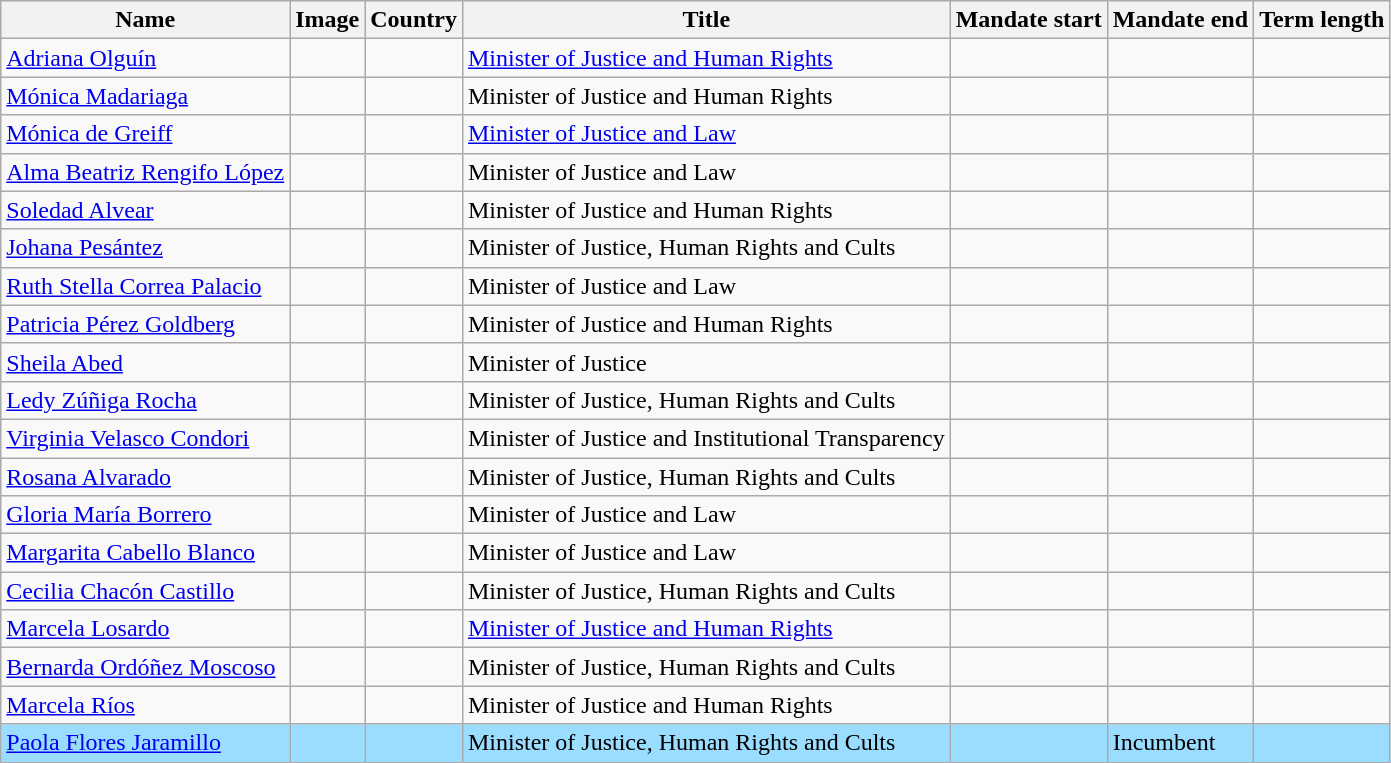<table class="wikitable sortable">
<tr>
<th>Name</th>
<th class=unsortable>Image</th>
<th>Country</th>
<th>Title</th>
<th>Mandate start</th>
<th>Mandate end</th>
<th>Term length</th>
</tr>
<tr>
<td><a href='#'>Adriana Olguín</a></td>
<td></td>
<td></td>
<td><a href='#'>Minister of Justice and Human Rights</a></td>
<td></td>
<td></td>
<td></td>
</tr>
<tr>
<td><a href='#'>Mónica Madariaga</a></td>
<td></td>
<td></td>
<td>Minister of Justice and Human Rights</td>
<td></td>
<td></td>
<td></td>
</tr>
<tr>
<td><a href='#'>Mónica de Greiff</a></td>
<td></td>
<td></td>
<td><a href='#'>Minister of Justice and Law</a></td>
<td></td>
<td></td>
<td></td>
</tr>
<tr>
<td><a href='#'>Alma Beatriz Rengifo López</a></td>
<td></td>
<td></td>
<td>Minister of Justice and Law</td>
<td></td>
<td></td>
<td></td>
</tr>
<tr>
<td><a href='#'>Soledad Alvear</a></td>
<td></td>
<td></td>
<td>Minister of Justice and Human Rights</td>
<td></td>
<td></td>
<td></td>
</tr>
<tr>
<td><a href='#'>Johana Pesántez</a></td>
<td></td>
<td></td>
<td>Minister of Justice, Human Rights and Cults</td>
<td></td>
<td></td>
<td></td>
</tr>
<tr>
<td><a href='#'>Ruth Stella Correa Palacio</a></td>
<td></td>
<td></td>
<td>Minister of Justice and Law</td>
<td></td>
<td></td>
<td></td>
</tr>
<tr>
<td><a href='#'>Patricia Pérez Goldberg</a></td>
<td></td>
<td></td>
<td>Minister of Justice and Human Rights</td>
<td></td>
<td></td>
<td></td>
</tr>
<tr>
<td><a href='#'>Sheila Abed</a></td>
<td></td>
<td></td>
<td>Minister of Justice</td>
<td></td>
<td></td>
<td></td>
</tr>
<tr>
<td><a href='#'>Ledy Zúñiga Rocha</a></td>
<td></td>
<td></td>
<td>Minister of Justice, Human Rights and Cults</td>
<td></td>
<td></td>
<td></td>
</tr>
<tr>
<td><a href='#'>Virginia Velasco Condori</a></td>
<td></td>
<td></td>
<td>Minister of Justice and Institutional Transparency</td>
<td></td>
<td></td>
<td></td>
</tr>
<tr>
<td><a href='#'>Rosana Alvarado</a></td>
<td></td>
<td></td>
<td>Minister of Justice, Human Rights and Cults</td>
<td></td>
<td></td>
<td></td>
</tr>
<tr>
<td><a href='#'>Gloria María Borrero</a></td>
<td></td>
<td></td>
<td>Minister of Justice and Law</td>
<td></td>
<td></td>
<td></td>
</tr>
<tr>
<td><a href='#'>Margarita Cabello Blanco</a></td>
<td></td>
<td></td>
<td>Minister of Justice and Law</td>
<td></td>
<td></td>
<td></td>
</tr>
<tr>
<td><a href='#'>Cecilia Chacón Castillo</a></td>
<td></td>
<td></td>
<td>Minister of Justice, Human Rights and Cults</td>
<td></td>
<td></td>
<td></td>
</tr>
<tr>
<td><a href='#'>Marcela Losardo</a></td>
<td></td>
<td></td>
<td><a href='#'>Minister of Justice and Human Rights</a></td>
<td></td>
<td></td>
<td></td>
</tr>
<tr>
<td><a href='#'>Bernarda Ordóñez Moscoso</a></td>
<td></td>
<td></td>
<td>Minister of Justice, Human Rights and Cults</td>
<td></td>
<td></td>
<td></td>
</tr>
<tr>
<td><a href='#'>Marcela Ríos</a></td>
<td></td>
<td></td>
<td>Minister of Justice and Human Rights</td>
<td></td>
<td></td>
<td></td>
</tr>
<tr bgcolor="#9BDDFF">
<td><a href='#'>Paola Flores Jaramillo</a></td>
<td></td>
<td></td>
<td>Minister of Justice, Human Rights and Cults</td>
<td></td>
<td>Incumbent</td>
<td></td>
</tr>
</table>
